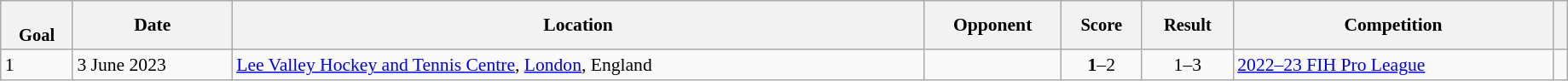<table class="wikitable sortable" style="font-size:90%" width=97%>
<tr>
<th style="font-size:95%;" data-sort-type=number><br>Goal</th>
<th align=center>Date</th>
<th>Location</th>
<th width=100>Opponent</th>
<th data-sort-type="number" style="font-size:95%">Score</th>
<th data-sort-type="number" style="font-size:95%">Result</th>
<th>Competition</th>
<th></th>
</tr>
<tr>
<td>1</td>
<td>3 June 2023</td>
<td><a href='#'>Lee Valley Hockey and Tennis Centre</a>, <a href='#'>London</a>, England</td>
<td></td>
<td align="center"><strong>1</strong>–2</td>
<td align="center">1–3</td>
<td><a href='#'>2022–23 FIH Pro League</a></td>
<td></td>
</tr>
</table>
